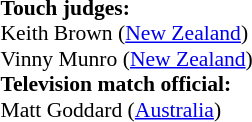<table style="width:100%;font-size:90%">
<tr>
<td><br><strong>Touch judges:</strong>
<br>Keith Brown (<a href='#'>New Zealand</a>)
<br>Vinny Munro (<a href='#'>New Zealand</a>)
<br><strong>Television match official:</strong>
<br>Matt Goddard (<a href='#'>Australia</a>)</td>
</tr>
</table>
